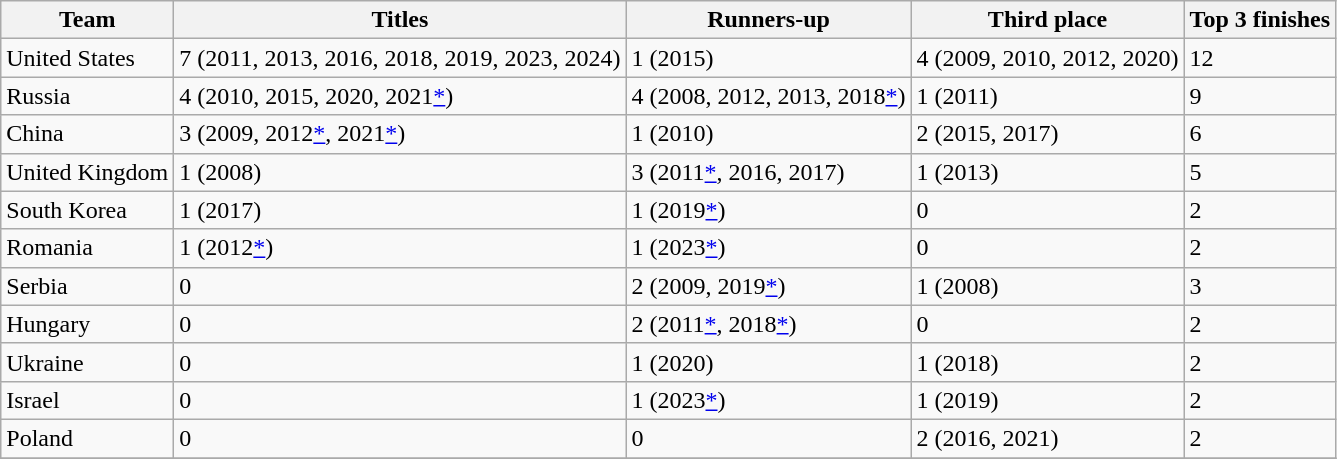<table class="wikitable sortable">
<tr>
<th>Team</th>
<th>Titles</th>
<th>Runners-up</th>
<th>Third place</th>
<th>Top 3 finishes</th>
</tr>
<tr>
<td>United States</td>
<td>7 (2011, 2013, 2016, 2018, 2019, 2023, 2024)</td>
<td>1 (2015)</td>
<td>4 (2009, 2010, 2012, 2020)</td>
<td>12</td>
</tr>
<tr>
<td>Russia</td>
<td>4 (2010, 2015, 2020, 2021<a href='#'>*</a>)</td>
<td>4 (2008, 2012, 2013, 2018<a href='#'>*</a>)</td>
<td>1 (2011)</td>
<td>9</td>
</tr>
<tr>
<td>China</td>
<td>3 (2009, 2012<a href='#'>*</a>, 2021<a href='#'>*</a>)</td>
<td>1 (2010)</td>
<td>2 (2015, 2017)</td>
<td>6</td>
</tr>
<tr>
<td>United Kingdom</td>
<td>1 (2008)</td>
<td>3 (2011<a href='#'>*</a>, 2016, 2017)</td>
<td>1 (2013)</td>
<td>5</td>
</tr>
<tr>
<td>South Korea</td>
<td>1 (2017)</td>
<td>1 (2019<a href='#'>*</a>)</td>
<td>0</td>
<td>2</td>
</tr>
<tr>
<td>Romania</td>
<td>1 (2012<a href='#'>*</a>)</td>
<td>1 (2023<a href='#'>*</a>)</td>
<td>0</td>
<td>2</td>
</tr>
<tr>
<td>Serbia</td>
<td>0</td>
<td>2 (2009, 2019<a href='#'>*</a>)</td>
<td>1 (2008)</td>
<td>3</td>
</tr>
<tr>
<td>Hungary</td>
<td>0</td>
<td>2 (2011<a href='#'>*</a>, 2018<a href='#'>*</a>)</td>
<td>0</td>
<td>2</td>
</tr>
<tr>
<td>Ukraine</td>
<td>0</td>
<td>1 (2020)</td>
<td>1 (2018)</td>
<td>2</td>
</tr>
<tr>
<td>Israel</td>
<td>0</td>
<td>1 (2023<a href='#'>*</a>)</td>
<td>1 (2019)</td>
<td>2</td>
</tr>
<tr>
<td>Poland</td>
<td>0</td>
<td>0</td>
<td>2 (2016, 2021)</td>
<td>2</td>
</tr>
<tr>
</tr>
</table>
